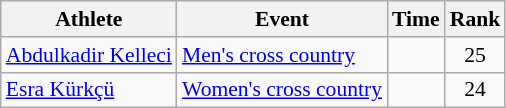<table class=wikitable style="font-size:90%">
<tr>
<th>Athlete</th>
<th>Event</th>
<th>Time</th>
<th>Rank</th>
</tr>
<tr align=center>
<td align=left><a href='#'>Abdulkadir Kelleci</a></td>
<td align=left><a href='#'>Men's cross country</a></td>
<td></td>
<td>25</td>
</tr>
<tr align=center>
<td align=left><a href='#'>Esra Kürkçü</a></td>
<td align=left><a href='#'>Women's cross country</a></td>
<td></td>
<td>24</td>
</tr>
</table>
